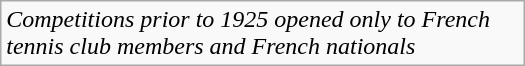<table class="wikitable" width="350">
<tr>
<td><em>Competitions prior to 1925 opened only to French tennis club members and French nationals</em></td>
</tr>
</table>
